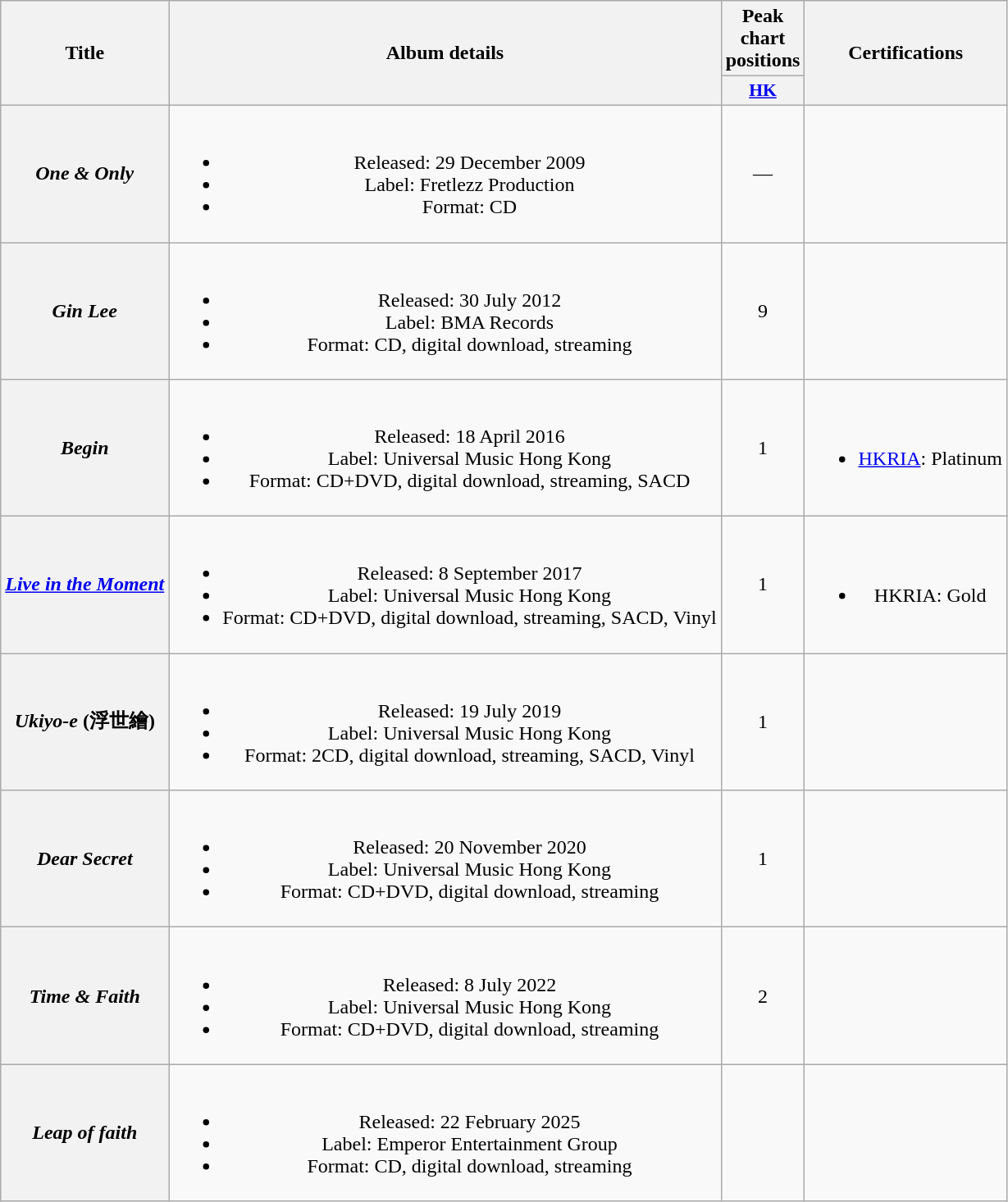<table class="wikitable plainrowheaders" style="text-align:center;">
<tr>
<th rowspan="2">Title</th>
<th rowspan="2">Album details</th>
<th>Peak chart positions</th>
<th rowspan="2">Certifications</th>
</tr>
<tr>
<th scope="col" style="width:3em;font-size:90%;"><a href='#'>HK</a><br></th>
</tr>
<tr>
<th scope="row"><em>One & Only</em></th>
<td><br><ul><li>Released: 29 December 2009</li><li>Label: Fretlezz Production</li><li>Format: CD</li></ul></td>
<td>—</td>
<td></td>
</tr>
<tr>
<th scope="row"><em>Gin Lee</em></th>
<td><br><ul><li>Released: 30 July 2012</li><li>Label: BMA Records</li><li>Format: CD, digital download, streaming</li></ul></td>
<td>9</td>
<td></td>
</tr>
<tr>
<th scope="row"><em>Begin</em></th>
<td><br><ul><li>Released: 18 April 2016</li><li>Label: Universal Music Hong Kong</li><li>Format: CD+DVD, digital download, streaming, SACD</li></ul></td>
<td>1</td>
<td><br><ul><li><a href='#'>HKRIA</a>: Platinum</li></ul></td>
</tr>
<tr>
<th scope="row"><em><a href='#'>Live in the Moment</a></em></th>
<td><br><ul><li>Released: 8 September 2017</li><li>Label: Universal Music Hong Kong</li><li>Format: CD+DVD, digital download, streaming, SACD, Vinyl</li></ul></td>
<td>1</td>
<td><br><ul><li>HKRIA: Gold</li></ul></td>
</tr>
<tr>
<th scope="row"><em>Ukiyo-e</em> (浮世繪)</th>
<td><br><ul><li>Released: 19 July 2019</li><li>Label: Universal Music Hong Kong</li><li>Format: 2CD, digital download, streaming, SACD, Vinyl</li></ul></td>
<td>1</td>
<td></td>
</tr>
<tr>
<th scope="row"><em>Dear Secret</em></th>
<td><br><ul><li>Released: 20 November 2020</li><li>Label: Universal Music Hong Kong</li><li>Format: CD+DVD, digital download, streaming</li></ul></td>
<td>1</td>
<td></td>
</tr>
<tr>
<th scope="row"><em>Time & Faith</em></th>
<td><br><ul><li>Released: 8 July 2022</li><li>Label: Universal Music Hong Kong</li><li>Format: CD+DVD, digital download, streaming</li></ul></td>
<td>2</td>
<td></td>
</tr>
<tr>
<th scope="row"><em>Leap of faith</em></th>
<td><br><ul><li>Released: 22 February 2025</li><li>Label: Emperor Entertainment Group</li><li>Format: CD, digital download, streaming</li></ul></td>
<td></td>
<td></td>
</tr>
</table>
